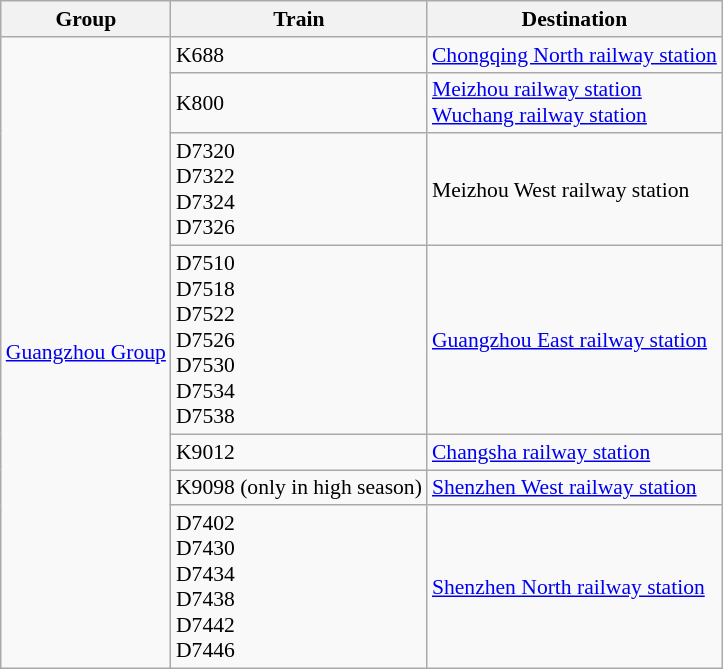<table class="wikitable sortable" style="font-size: 90%">
<tr>
<th>Group</th>
<th>Train</th>
<th>Destination</th>
</tr>
<tr>
<td rowspan=7><a href='#'>Guangzhou Group</a></td>
<td>K688</td>
<td><a href='#'>Chongqing North railway station</a></td>
</tr>
<tr>
<td>K800</td>
<td><a href='#'>Meizhou railway station</a><br><a href='#'>Wuchang railway station</a></td>
</tr>
<tr>
<td>D7320<br>D7322<br>D7324<br>D7326</td>
<td>Meizhou West railway station</td>
</tr>
<tr>
<td>D7510<br>D7518<br>D7522<br>D7526<br>D7530<br>D7534<br>D7538</td>
<td><a href='#'>Guangzhou East railway station</a></td>
</tr>
<tr>
<td>K9012</td>
<td><a href='#'>Changsha railway station</a></td>
</tr>
<tr>
<td>K9098 (only in high season)</td>
<td><a href='#'>Shenzhen West railway station</a></td>
</tr>
<tr>
<td>D7402<br>D7430<br>D7434<br>D7438<br>D7442<br>D7446</td>
<td><a href='#'>Shenzhen North railway station</a></td>
</tr>
</table>
